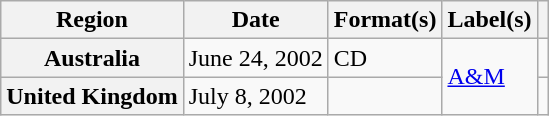<table class="wikitable plainrowheaders">
<tr>
<th scope="col">Region</th>
<th scope="col">Date</th>
<th scope="col">Format(s)</th>
<th scope="col">Label(s)</th>
<th scope="col"></th>
</tr>
<tr>
<th scope="row">Australia</th>
<td>June 24, 2002</td>
<td>CD</td>
<td rowspan="2"><a href='#'>A&M</a></td>
<td></td>
</tr>
<tr>
<th scope="row">United Kingdom</th>
<td>July 8, 2002</td>
<td></td>
<td></td>
</tr>
</table>
